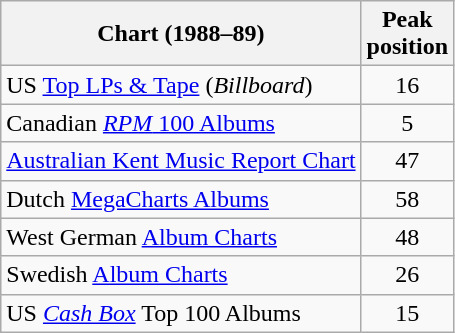<table class="wikitable">
<tr>
<th>Chart (1988–89)</th>
<th>Peak<br>position</th>
</tr>
<tr>
<td>US <a href='#'>Top LPs & Tape</a> (<em>Billboard</em>)</td>
<td align="center">16</td>
</tr>
<tr>
<td>Canadian <a href='#'><em>RPM</em> 100 Albums</a></td>
<td align="center">5</td>
</tr>
<tr>
<td><a href='#'>Australian Kent Music Report Chart</a></td>
<td align="center">47</td>
</tr>
<tr>
<td>Dutch <a href='#'>MegaCharts Albums</a></td>
<td align="center">58</td>
</tr>
<tr>
<td>West German <a href='#'>Album Charts</a></td>
<td align="center">48</td>
</tr>
<tr>
<td>Swedish <a href='#'>Album Charts</a></td>
<td align="center">26</td>
</tr>
<tr>
<td>US <em><a href='#'>Cash Box</a></em> Top 100 Albums</td>
<td align="center">15</td>
</tr>
</table>
